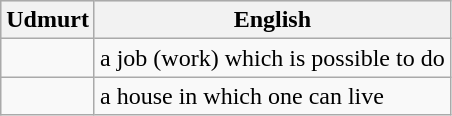<table class="wikitable">
<tr style="background:#dfdfdf;" |>
<th>Udmurt</th>
<th>English</th>
</tr>
<tr>
<td></td>
<td>a job (work) which is possible to do</td>
</tr>
<tr>
<td></td>
<td>a house in which one can live</td>
</tr>
</table>
